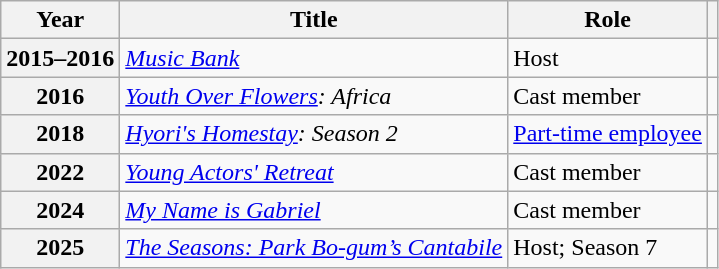<table class="wikitable sortable plainrowheaders">
<tr>
<th>Year</th>
<th>Title</th>
<th>Role</th>
<th scope="col" class="unsortable"></th>
</tr>
<tr>
<th scope="row">2015–2016</th>
<td><a href='#'><em>Music Bank</em></a></td>
<td>Host</td>
<td style="text-align: center;"></td>
</tr>
<tr>
<th scope="row">2016</th>
<td><em><a href='#'>Youth Over Flowers</a>: Africa</em></td>
<td>Cast member</td>
<td style="text-align:center"></td>
</tr>
<tr>
<th scope="row">2018</th>
<td><em><a href='#'>Hyori's Homestay</a>: Season 2</em></td>
<td><a href='#'>Part-time employee</a></td>
<td style="text-align:center"></td>
</tr>
<tr>
<th scope="row">2022</th>
<td><em><a href='#'>Young Actors' Retreat</a></em></td>
<td>Cast member</td>
<td style="text-align:center"></td>
</tr>
<tr>
<th scope="row">2024</th>
<td><em><a href='#'>My Name is Gabriel</a></em></td>
<td>Cast member</td>
<td style="text-align:center"></td>
</tr>
<tr>
<th scope="row">2025</th>
<td><em><a href='#'>The Seasons: Park Bo-gum’s Cantabile</a> </em></td>
<td>Host; Season 7</td>
<td style="text-align:center"></td>
</tr>
</table>
